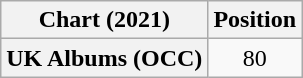<table class="wikitable plainrowheaders" style="text-align:center">
<tr>
<th scope="col">Chart (2021)</th>
<th scope="col">Position</th>
</tr>
<tr>
<th scope="row">UK Albums (OCC)</th>
<td>80</td>
</tr>
</table>
